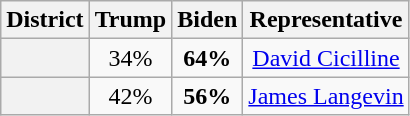<table class=wikitable>
<tr>
<th>District</th>
<th>Trump</th>
<th>Biden</th>
<th>Representative</th>
</tr>
<tr align=center>
<th></th>
<td>34%</td>
<td><strong>64%</strong></td>
<td><a href='#'>David Cicilline</a></td>
</tr>
<tr align=center>
<th></th>
<td>42%</td>
<td><strong>56%</strong></td>
<td><a href='#'>James Langevin</a></td>
</tr>
</table>
